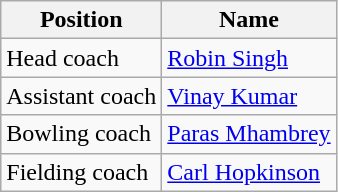<table class="wikitable" style="text-align:left;">
<tr>
<th>Position</th>
<th>Name</th>
</tr>
<tr>
<td>Head coach</td>
<td><a href='#'>Robin Singh</a></td>
</tr>
<tr>
<td>Assistant coach</td>
<td><a href='#'>Vinay Kumar</a></td>
</tr>
<tr>
<td>Bowling coach</td>
<td><a href='#'>Paras Mhambrey</a></td>
</tr>
<tr>
<td>Fielding coach</td>
<td><a href='#'>Carl Hopkinson</a></td>
</tr>
</table>
